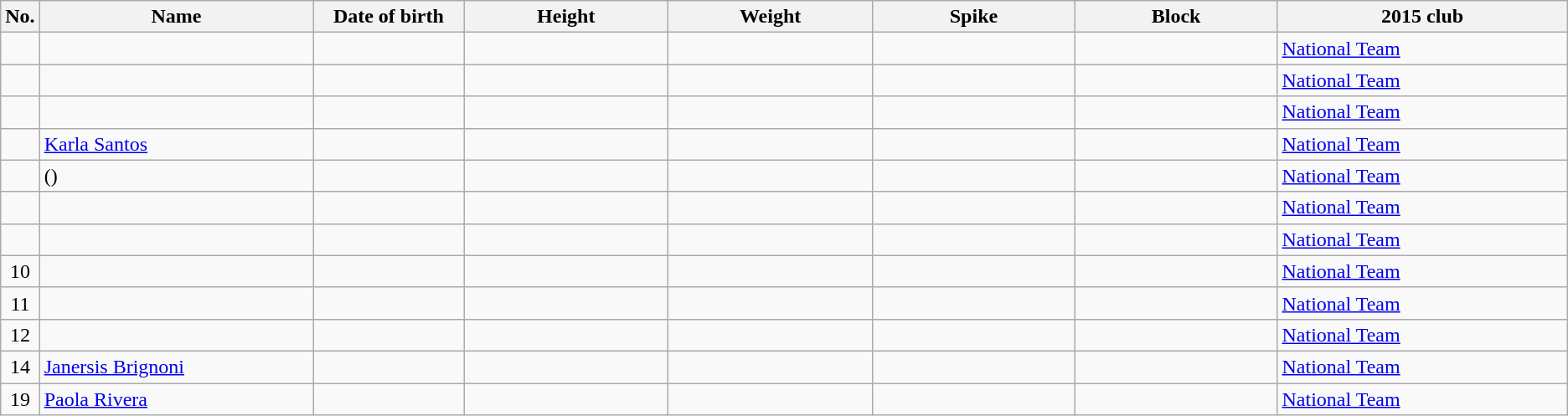<table class="wikitable sortable" style="text-align:center;">
<tr>
<th>No.</th>
<th style="width:15em">Name</th>
<th style="width:8em">Date of birth</th>
<th style="width:11em">Height</th>
<th style="width:11em">Weight</th>
<th style="width:11em">Spike</th>
<th style="width:11em">Block</th>
<th style="width:16em">2015 club</th>
</tr>
<tr>
<td></td>
<td align=left></td>
<td align=right></td>
<td></td>
<td></td>
<td></td>
<td></td>
<td align=left> <a href='#'>National Team</a></td>
</tr>
<tr>
<td></td>
<td align=left></td>
<td align=right></td>
<td></td>
<td></td>
<td></td>
<td></td>
<td align=left> <a href='#'>National Team</a></td>
</tr>
<tr>
<td></td>
<td align=left></td>
<td align=right></td>
<td></td>
<td></td>
<td></td>
<td></td>
<td align=left> <a href='#'>National Team</a></td>
</tr>
<tr>
<td></td>
<td align=left><a href='#'>Karla Santos</a></td>
<td align=right></td>
<td></td>
<td></td>
<td></td>
<td></td>
<td align=left> <a href='#'>National Team</a></td>
</tr>
<tr>
<td></td>
<td align=left> ()</td>
<td align=right></td>
<td></td>
<td></td>
<td></td>
<td></td>
<td align=left> <a href='#'>National Team</a></td>
</tr>
<tr>
<td></td>
<td align=left></td>
<td align=right></td>
<td></td>
<td></td>
<td></td>
<td></td>
<td align=left> <a href='#'>National Team</a></td>
</tr>
<tr>
<td></td>
<td align=left></td>
<td align=right></td>
<td></td>
<td></td>
<td></td>
<td></td>
<td align=left> <a href='#'>National Team</a></td>
</tr>
<tr>
<td>10</td>
<td align=left></td>
<td align=right></td>
<td></td>
<td></td>
<td></td>
<td></td>
<td align=left> <a href='#'>National Team</a></td>
</tr>
<tr>
<td>11</td>
<td align=left></td>
<td align=right></td>
<td></td>
<td></td>
<td></td>
<td></td>
<td align=left> <a href='#'>National Team</a></td>
</tr>
<tr>
<td>12</td>
<td align=left></td>
<td align=right></td>
<td></td>
<td></td>
<td></td>
<td></td>
<td align=left> <a href='#'>National Team</a></td>
</tr>
<tr>
<td>14</td>
<td align=left><a href='#'>Janersis Brignoni</a></td>
<td align=right></td>
<td></td>
<td></td>
<td></td>
<td></td>
<td align=left> <a href='#'>National Team</a></td>
</tr>
<tr>
<td>19</td>
<td align=left><a href='#'>Paola Rivera</a></td>
<td align=right></td>
<td></td>
<td></td>
<td></td>
<td></td>
<td align=left> <a href='#'>National Team</a></td>
</tr>
</table>
